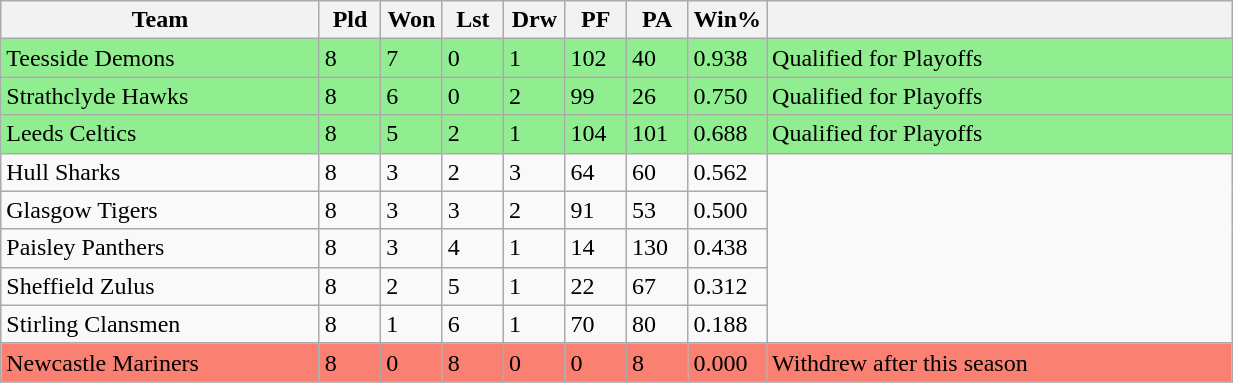<table class="wikitable" width=65%">
<tr>
<th width=26%>Team</th>
<th width=5%>Pld</th>
<th width=5%>Won</th>
<th width=5%>Lst</th>
<th width=5%>Drw</th>
<th width=5%>PF</th>
<th width=5%>PA</th>
<th width=6%>Win%</th>
<th width=38%></th>
</tr>
<tr style="background:lightgreen">
<td>Teesside Demons</td>
<td>8</td>
<td>7</td>
<td>0</td>
<td>1</td>
<td>102</td>
<td>40</td>
<td>0.938</td>
<td>Qualified for Playoffs</td>
</tr>
<tr style="background:lightgreen">
<td>Strathclyde Hawks</td>
<td>8</td>
<td>6</td>
<td>0</td>
<td>2</td>
<td>99</td>
<td>26</td>
<td>0.750</td>
<td>Qualified for Playoffs</td>
</tr>
<tr style="background:lightgreen">
<td>Leeds Celtics</td>
<td>8</td>
<td>5</td>
<td>2</td>
<td>1</td>
<td>104</td>
<td>101</td>
<td>0.688</td>
<td>Qualified for Playoffs</td>
</tr>
<tr>
<td>Hull Sharks</td>
<td>8</td>
<td>3</td>
<td>2</td>
<td>3</td>
<td>64</td>
<td>60</td>
<td>0.562</td>
</tr>
<tr>
<td>Glasgow Tigers</td>
<td>8</td>
<td>3</td>
<td>3</td>
<td>2</td>
<td>91</td>
<td>53</td>
<td>0.500</td>
</tr>
<tr>
<td>Paisley Panthers</td>
<td>8</td>
<td>3</td>
<td>4</td>
<td>1</td>
<td>14</td>
<td>130</td>
<td>0.438</td>
</tr>
<tr>
<td>Sheffield Zulus</td>
<td>8</td>
<td>2</td>
<td>5</td>
<td>1</td>
<td>22</td>
<td>67</td>
<td>0.312</td>
</tr>
<tr>
<td>Stirling Clansmen</td>
<td>8</td>
<td>1</td>
<td>6</td>
<td>1</td>
<td>70</td>
<td>80</td>
<td>0.188</td>
</tr>
<tr style="background:salmon">
<td>Newcastle Mariners</td>
<td>8</td>
<td>0</td>
<td>8</td>
<td>0</td>
<td>0</td>
<td>8</td>
<td>0.000</td>
<td>Withdrew after this season</td>
</tr>
<tr>
</tr>
</table>
